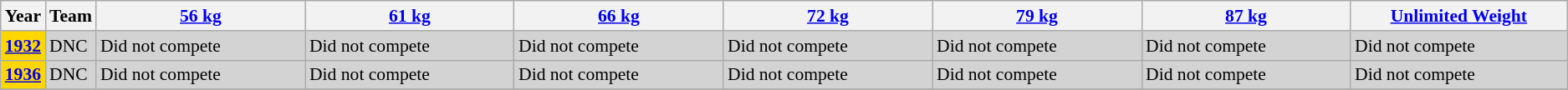<table class="wikitable sortable" style="font-size: 90%">
<tr>
<th>Year</th>
<th>Team</th>
<th width=250><a href='#'>56 kg</a></th>
<th width=250><a href='#'>61 kg</a></th>
<th width=250><a href='#'>66 kg</a></th>
<th width=250><a href='#'>72 kg</a></th>
<th width=250><a href='#'>79 kg</a></th>
<th width=250><a href='#'>87 kg</a></th>
<th width=250><a href='#'>Unlimited Weight</a></th>
</tr>
<tr>
<td bgcolor="GOLD"><strong><a href='#'>1932</a></strong></td>
<td bgcolor="lightgray">DNC</td>
<td bgcolor="lightgray">Did not compete</td>
<td bgcolor="lightgray">Did not compete</td>
<td bgcolor="lightgray">Did not compete</td>
<td bgcolor="lightgray">Did not compete</td>
<td bgcolor="lightgray">Did not compete</td>
<td bgcolor="lightgray">Did not compete</td>
<td bgcolor="lightgray">Did not compete</td>
</tr>
<tr>
<td bgcolor="GOLD"><strong><a href='#'>1936</a></strong></td>
<td bgcolor="lightgray">DNC</td>
<td bgcolor="lightgray">Did not compete</td>
<td bgcolor="lightgray">Did not compete</td>
<td bgcolor="lightgray">Did not compete</td>
<td bgcolor="lightgray">Did not compete</td>
<td bgcolor="lightgray">Did not compete</td>
<td bgcolor="lightgray">Did not compete</td>
<td bgcolor="lightgray">Did not compete</td>
</tr>
<tr>
</tr>
</table>
